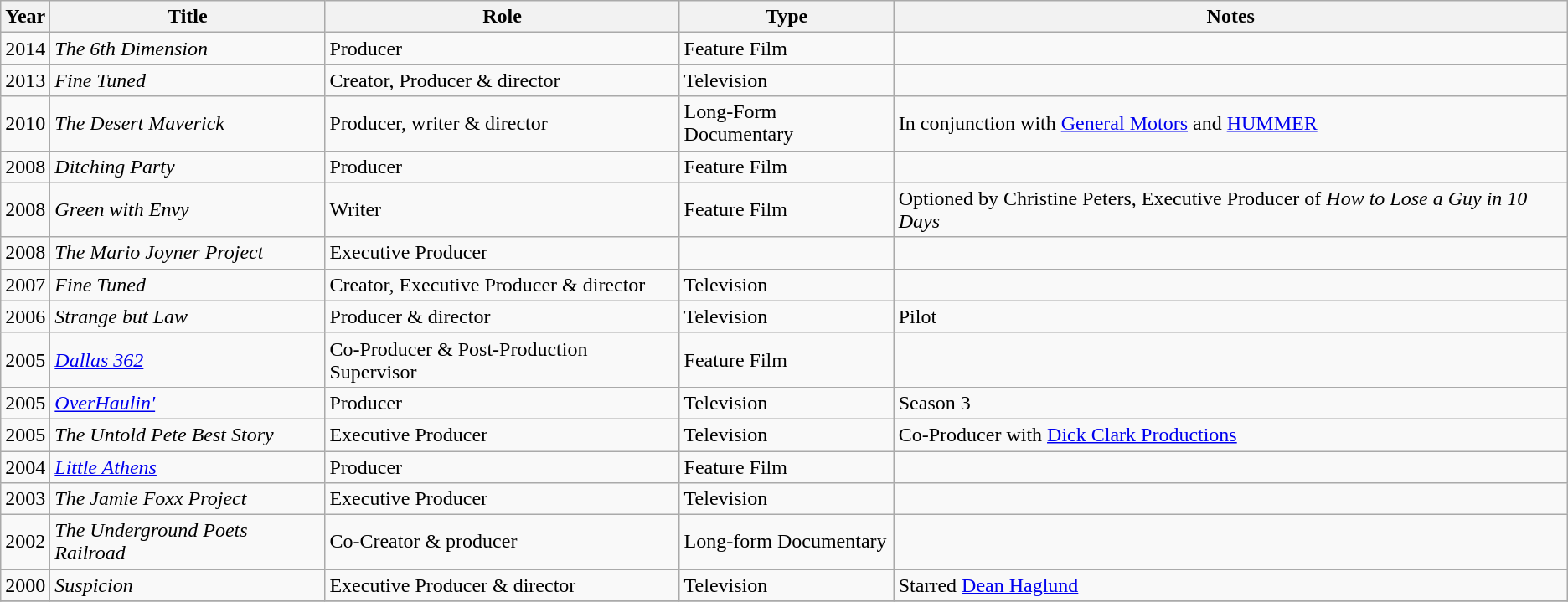<table class="wikitable">
<tr>
<th>Year</th>
<th>Title</th>
<th>Role</th>
<th>Type</th>
<th>Notes</th>
</tr>
<tr>
<td>2014</td>
<td><em>The 6th Dimension</em></td>
<td>Producer</td>
<td>Feature Film</td>
<td></td>
</tr>
<tr>
<td>2013</td>
<td><em>Fine Tuned</em></td>
<td>Creator, Producer & director</td>
<td>Television</td>
<td></td>
</tr>
<tr>
<td>2010</td>
<td><em>The Desert Maverick</em></td>
<td>Producer, writer & director</td>
<td>Long-Form Documentary</td>
<td>In conjunction with <a href='#'>General Motors</a> and <a href='#'>HUMMER</a></td>
</tr>
<tr>
<td>2008</td>
<td><em>Ditching Party</em></td>
<td>Producer</td>
<td>Feature Film</td>
<td></td>
</tr>
<tr>
<td>2008</td>
<td><em>Green with Envy</em></td>
<td>Writer</td>
<td>Feature Film</td>
<td>Optioned by Christine Peters, Executive Producer of <em>How to Lose a Guy in 10 Days</em></td>
</tr>
<tr>
<td>2008</td>
<td><em>The Mario Joyner Project</em></td>
<td>Executive Producer</td>
<td></td>
<td></td>
</tr>
<tr>
<td>2007</td>
<td><em>Fine Tuned</em></td>
<td>Creator, Executive Producer & director</td>
<td>Television</td>
<td></td>
</tr>
<tr>
<td>2006</td>
<td><em>Strange but Law</em></td>
<td>Producer & director</td>
<td>Television</td>
<td>Pilot</td>
</tr>
<tr>
<td>2005</td>
<td><em><a href='#'>Dallas 362</a></em></td>
<td>Co-Producer & Post-Production Supervisor</td>
<td>Feature Film</td>
<td></td>
</tr>
<tr>
<td>2005</td>
<td><em><a href='#'>OverHaulin'</a></em></td>
<td>Producer</td>
<td>Television</td>
<td>Season 3</td>
</tr>
<tr>
<td>2005</td>
<td><em>The Untold Pete Best Story</em></td>
<td>Executive Producer</td>
<td>Television</td>
<td>Co-Producer with <a href='#'>Dick Clark Productions</a></td>
</tr>
<tr>
<td>2004</td>
<td><em><a href='#'>Little Athens</a></em></td>
<td>Producer</td>
<td>Feature Film</td>
<td></td>
</tr>
<tr>
<td>2003</td>
<td><em>The Jamie Foxx Project</em></td>
<td>Executive Producer</td>
<td>Television</td>
</tr>
<tr>
<td>2002</td>
<td><em>The Underground Poets Railroad</em></td>
<td>Co-Creator & producer</td>
<td>Long-form Documentary</td>
<td></td>
</tr>
<tr>
<td>2000</td>
<td><em>Suspicion</em></td>
<td>Executive Producer & director</td>
<td>Television</td>
<td>Starred <a href='#'>Dean Haglund</a></td>
</tr>
<tr>
</tr>
</table>
